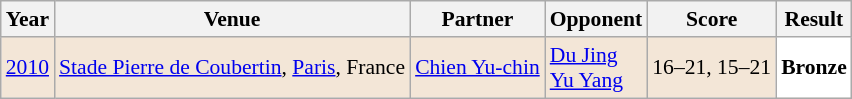<table class="sortable wikitable" style="font-size:90%;">
<tr>
<th>Year</th>
<th>Venue</th>
<th>Partner</th>
<th>Opponent</th>
<th>Score</th>
<th>Result</th>
</tr>
<tr style="background:#F3E6D7">
<td align="center"><a href='#'>2010</a></td>
<td align="left"><a href='#'>Stade Pierre de Coubertin</a>, <a href='#'>Paris</a>, France</td>
<td align="left"> <a href='#'>Chien Yu-chin</a></td>
<td align="left"> <a href='#'>Du Jing</a><br> <a href='#'>Yu Yang</a></td>
<td align="left">16–21, 15–21</td>
<td style="text-align:left; background:white"> <strong>Bronze</strong></td>
</tr>
</table>
